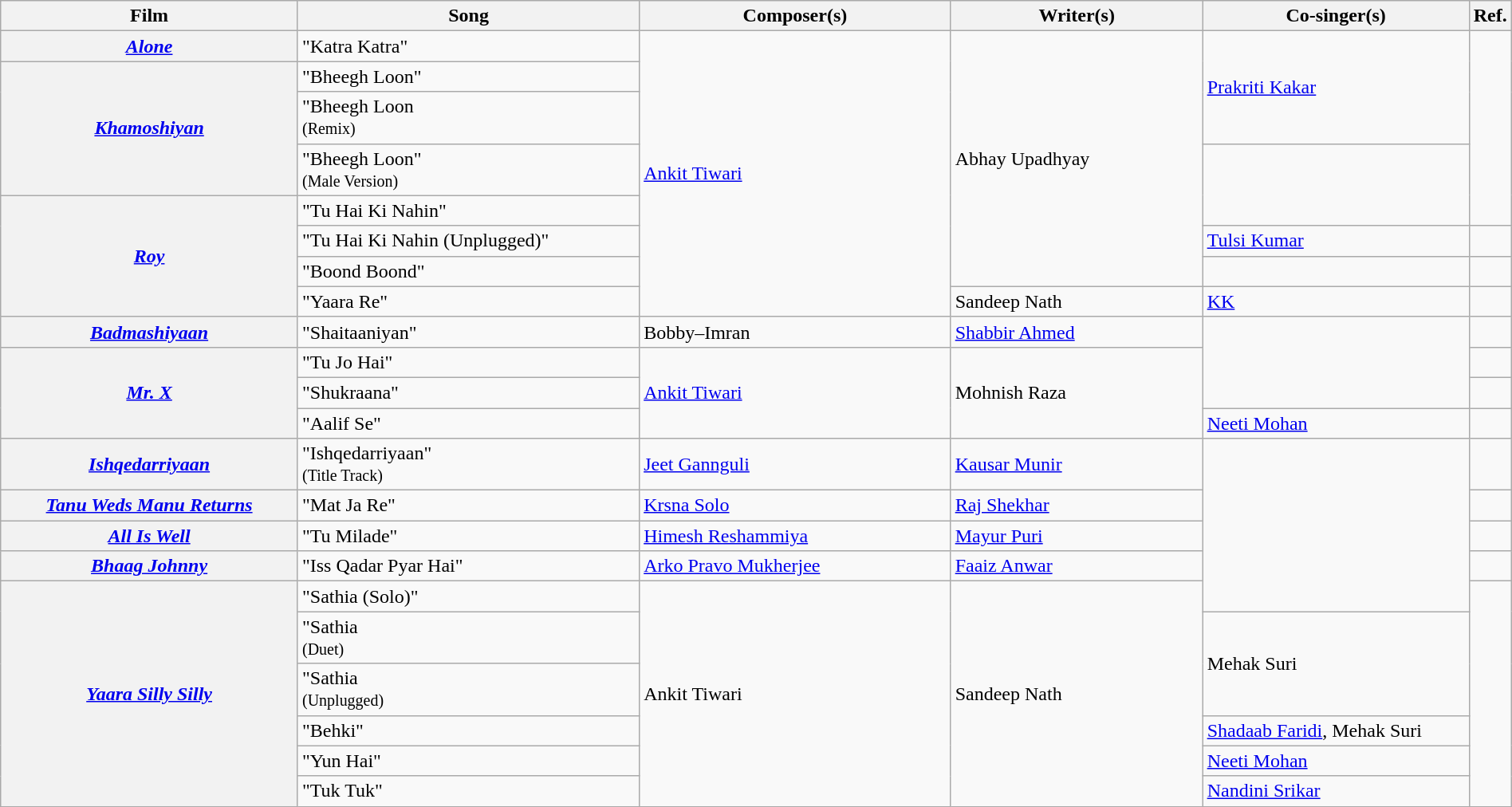<table class="wikitable plainrowheaders" width="100%" textcolor:#000;">
<tr>
<th scope="col" width=20%><strong>Film</strong></th>
<th scope="col" width=23%><strong>Song</strong></th>
<th scope="col" width=21%><strong>Composer(s)</strong></th>
<th scope="col" width=17%><strong>Writer(s)</strong></th>
<th scope="col" width=18%><strong>Co-singer(s)</strong></th>
<th scope="col" width=1%><strong>Ref.</strong></th>
</tr>
<tr>
<th scope="row"><em><a href='#'>Alone</a></em></th>
<td>"Katra Katra"</td>
<td rowspan="8"><a href='#'>Ankit Tiwari</a></td>
<td rowspan=7>Abhay Upadhyay</td>
<td rowspan=3><a href='#'>Prakriti Kakar</a></td>
<td rowspan="5"></td>
</tr>
<tr>
<th scope="row" rowspan=3><em><a href='#'>Khamoshiyan</a></em></th>
<td>"Bheegh Loon"</td>
</tr>
<tr>
<td>"Bheegh Loon<br><small>(Remix)</small></td>
</tr>
<tr>
<td>"Bheegh Loon"<br><small>(Male Version)</small></td>
<td rowspan=2></td>
</tr>
<tr>
<th scope="row" rowspan="4"><em><a href='#'>Roy</a></em></th>
<td>"Tu Hai Ki Nahin"</td>
</tr>
<tr>
<td>"Tu Hai Ki Nahin (Unplugged)"</td>
<td><a href='#'>Tulsi Kumar</a></td>
<td></td>
</tr>
<tr>
<td>"Boond Boond"</td>
<td></td>
<td></td>
</tr>
<tr>
<td>"Yaara Re"</td>
<td>Sandeep Nath</td>
<td><a href='#'>KK</a></td>
<td></td>
</tr>
<tr>
<th scope="row"><em><a href='#'>Badmashiyaan</a></em></th>
<td>"Shaitaaniyan"</td>
<td>Bobby–Imran</td>
<td><a href='#'>Shabbir Ahmed</a></td>
<td rowspan=3></td>
<td></td>
</tr>
<tr>
<th scope="row" rowspan="3"><em><a href='#'>Mr. X</a></em></th>
<td>"Tu Jo Hai"</td>
<td rowspan="3"><a href='#'>Ankit Tiwari</a></td>
<td rowspan="3">Mohnish Raza</td>
<td></td>
</tr>
<tr>
<td>"Shukraana"</td>
<td></td>
</tr>
<tr>
<td>"Aalif Se"</td>
<td><a href='#'>Neeti Mohan</a></td>
<td></td>
</tr>
<tr>
<th scope="row"><em><a href='#'>Ishqedarriyaan</a></em></th>
<td>"Ishqedarriyaan"<br><small>(Title Track)</small></td>
<td><a href='#'>Jeet Gannguli</a></td>
<td><a href='#'>Kausar Munir</a></td>
<td rowspan="5"></td>
<td></td>
</tr>
<tr>
<th scope="row"><em><a href='#'>Tanu Weds Manu Returns</a></em></th>
<td>"Mat Ja Re"</td>
<td><a href='#'>Krsna Solo</a></td>
<td><a href='#'>Raj Shekhar</a></td>
<td></td>
</tr>
<tr>
<th scope="row"><em><a href='#'>All Is Well</a></em></th>
<td>"Tu Milade"</td>
<td><a href='#'>Himesh Reshammiya</a></td>
<td><a href='#'>Mayur Puri</a></td>
<td></td>
</tr>
<tr>
<th scope="row"><em><a href='#'>Bhaag Johnny</a></em></th>
<td>"Iss Qadar Pyar Hai"</td>
<td><a href='#'>Arko Pravo Mukherjee</a></td>
<td><a href='#'>Faaiz Anwar</a></td>
<td></td>
</tr>
<tr>
<th scope="row" rowspan="6"><em><a href='#'>Yaara Silly Silly</a></em></th>
<td>"Sathia (Solo)"</td>
<td rowspan=6>Ankit Tiwari</td>
<td rowspan=6>Sandeep Nath</td>
<td rowspan=6></td>
</tr>
<tr>
<td>"Sathia<br><small>(Duet)</small></td>
<td rowspan=2>Mehak Suri</td>
</tr>
<tr>
<td>"Sathia<br><small> (Unplugged)</small></td>
</tr>
<tr>
<td>"Behki"</td>
<td><a href='#'>Shadaab Faridi</a>, Mehak Suri</td>
</tr>
<tr>
<td>"Yun Hai"</td>
<td><a href='#'>Neeti Mohan</a></td>
</tr>
<tr>
<td>"Tuk Tuk"</td>
<td><a href='#'>Nandini Srikar</a></td>
</tr>
</table>
